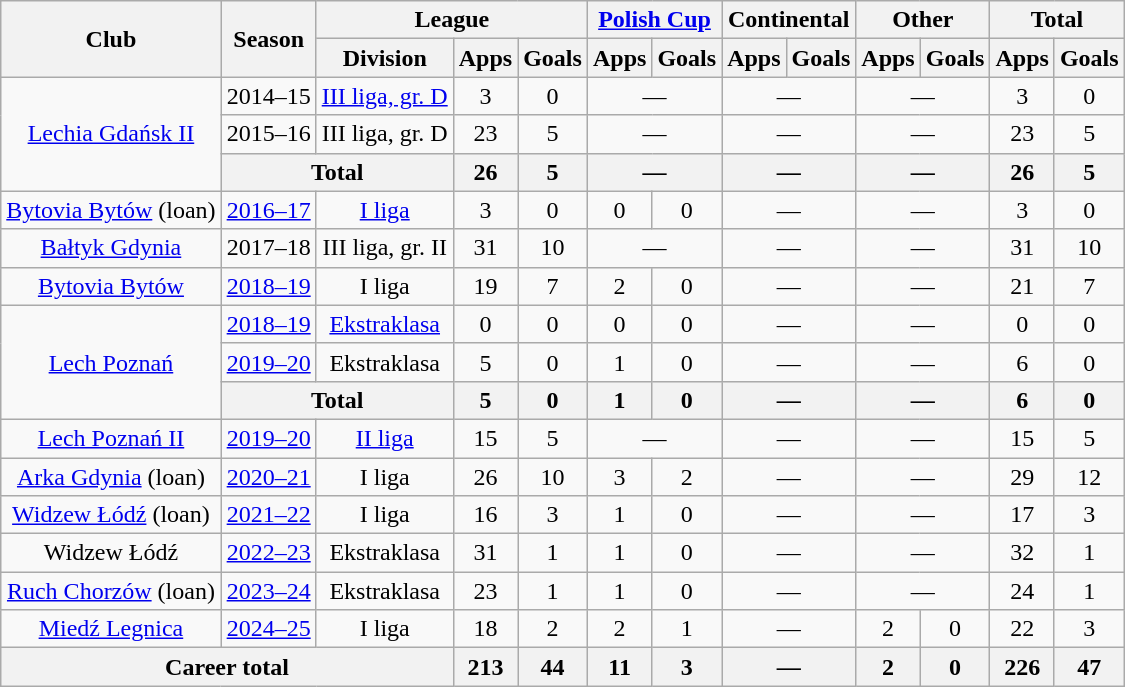<table class="wikitable" style="text-align:center">
<tr>
<th rowspan=2>Club</th>
<th rowspan=2>Season</th>
<th colspan=3>League</th>
<th colspan=2><a href='#'>Polish Cup</a></th>
<th colspan=2>Continental</th>
<th colspan=2>Other</th>
<th colspan=2>Total</th>
</tr>
<tr>
<th>Division</th>
<th>Apps</th>
<th>Goals</th>
<th>Apps</th>
<th>Goals</th>
<th>Apps</th>
<th>Goals</th>
<th>Apps</th>
<th>Goals</th>
<th>Apps</th>
<th>Goals</th>
</tr>
<tr>
<td rowspan="3"><a href='#'>Lechia Gdańsk II</a></td>
<td>2014–15</td>
<td><a href='#'>III liga, gr. D</a></td>
<td>3</td>
<td>0</td>
<td colspan="2">—</td>
<td colspan="2">—</td>
<td colspan="2">—</td>
<td>3</td>
<td>0</td>
</tr>
<tr>
<td>2015–16</td>
<td>III liga, gr. D</td>
<td>23</td>
<td>5</td>
<td colspan="2">—</td>
<td colspan="2">—</td>
<td colspan="2">—</td>
<td>23</td>
<td>5</td>
</tr>
<tr>
<th colspan="2">Total</th>
<th>26</th>
<th>5</th>
<th colspan="2">—</th>
<th colspan="2">—</th>
<th colspan="2">—</th>
<th>26</th>
<th>5</th>
</tr>
<tr>
<td rowspan="1"><a href='#'>Bytovia Bytów</a> (loan)</td>
<td><a href='#'>2016–17</a></td>
<td><a href='#'>I liga</a></td>
<td>3</td>
<td>0</td>
<td>0</td>
<td>0</td>
<td colspan="2">—</td>
<td colspan="2">—</td>
<td>3</td>
<td>0</td>
</tr>
<tr>
<td rowspan="1"><a href='#'>Bałtyk Gdynia</a></td>
<td>2017–18</td>
<td>III liga, gr. II</td>
<td>31</td>
<td>10</td>
<td colspan="2">—</td>
<td colspan="2">—</td>
<td colspan="2">—</td>
<td>31</td>
<td>10</td>
</tr>
<tr>
<td rowspan="1"><a href='#'>Bytovia Bytów</a></td>
<td><a href='#'>2018–19</a></td>
<td>I liga</td>
<td>19</td>
<td>7</td>
<td>2</td>
<td>0</td>
<td colspan="2">—</td>
<td colspan="2">—</td>
<td>21</td>
<td>7</td>
</tr>
<tr>
<td rowspan="3"><a href='#'>Lech Poznań</a></td>
<td><a href='#'>2018–19</a></td>
<td><a href='#'>Ekstraklasa</a></td>
<td>0</td>
<td>0</td>
<td>0</td>
<td>0</td>
<td colspan="2">—</td>
<td colspan="2">—</td>
<td>0</td>
<td>0</td>
</tr>
<tr>
<td><a href='#'>2019–20</a></td>
<td>Ekstraklasa</td>
<td>5</td>
<td>0</td>
<td>1</td>
<td>0</td>
<td colspan="2">—</td>
<td colspan="2">—</td>
<td>6</td>
<td>0</td>
</tr>
<tr>
<th colspan="2">Total</th>
<th>5</th>
<th>0</th>
<th>1</th>
<th>0</th>
<th colspan="2">—</th>
<th colspan="2">—</th>
<th>6</th>
<th>0</th>
</tr>
<tr>
<td rowspan="1"><a href='#'>Lech Poznań II</a></td>
<td><a href='#'>2019–20</a></td>
<td><a href='#'>II liga</a></td>
<td>15</td>
<td>5</td>
<td colspan="2">—</td>
<td colspan="2">—</td>
<td colspan="2">—</td>
<td>15</td>
<td>5</td>
</tr>
<tr>
<td rowspan="1"><a href='#'>Arka Gdynia</a> (loan)</td>
<td><a href='#'>2020–21</a></td>
<td>I liga</td>
<td>26</td>
<td>10</td>
<td>3</td>
<td>2</td>
<td colspan="2">—</td>
<td colspan="2">—</td>
<td>29</td>
<td>12</td>
</tr>
<tr>
<td rowspan="1"><a href='#'>Widzew Łódź</a> (loan)</td>
<td><a href='#'>2021–22</a></td>
<td>I liga</td>
<td>16</td>
<td>3</td>
<td>1</td>
<td>0</td>
<td colspan="2">—</td>
<td colspan="2">—</td>
<td>17</td>
<td>3</td>
</tr>
<tr>
<td rowspan="1">Widzew Łódź</td>
<td><a href='#'>2022–23</a></td>
<td>Ekstraklasa</td>
<td>31</td>
<td>1</td>
<td>1</td>
<td>0</td>
<td colspan="2">—</td>
<td colspan="2">—</td>
<td>32</td>
<td>1</td>
</tr>
<tr>
<td rowspan="1"><a href='#'>Ruch Chorzów</a> (loan)</td>
<td><a href='#'>2023–24</a></td>
<td>Ekstraklasa</td>
<td>23</td>
<td>1</td>
<td>1</td>
<td>0</td>
<td colspan="2">—</td>
<td colspan="2">—</td>
<td>24</td>
<td>1</td>
</tr>
<tr>
<td><a href='#'>Miedź Legnica</a></td>
<td><a href='#'>2024–25</a></td>
<td>I liga</td>
<td>18</td>
<td>2</td>
<td>2</td>
<td>1</td>
<td colspan="2">—</td>
<td>2</td>
<td>0</td>
<td>22</td>
<td>3</td>
</tr>
<tr>
<th colspan=3>Career total</th>
<th>213</th>
<th>44</th>
<th>11</th>
<th>3</th>
<th colspan="2">—</th>
<th>2</th>
<th>0</th>
<th>226</th>
<th>47</th>
</tr>
</table>
